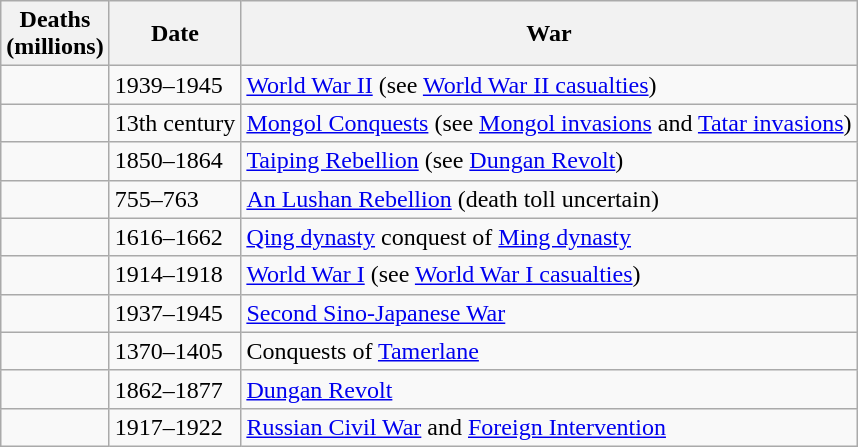<table class=wikitable>
<tr>
<th>Deaths<br>(millions)</th>
<th>Date</th>
<th>War</th>
</tr>
<tr>
<td></td>
<td>1939–1945</td>
<td><a href='#'>World War II</a> (see <a href='#'>World War II casualties</a>)</td>
</tr>
<tr>
<td></td>
<td>13th century</td>
<td><a href='#'>Mongol Conquests</a> (see <a href='#'>Mongol invasions</a> and <a href='#'>Tatar invasions</a>)</td>
</tr>
<tr>
<td></td>
<td>1850–1864</td>
<td><a href='#'>Taiping Rebellion</a> (see <a href='#'>Dungan Revolt</a>)</td>
</tr>
<tr>
<td></td>
<td>755–763</td>
<td><a href='#'>An Lushan Rebellion</a> (death toll uncertain)</td>
</tr>
<tr>
<td></td>
<td>1616–1662</td>
<td><a href='#'>Qing dynasty</a> conquest of <a href='#'>Ming dynasty</a></td>
</tr>
<tr>
<td></td>
<td>1914–1918</td>
<td><a href='#'>World War I</a> (see <a href='#'>World War I casualties</a>)</td>
</tr>
<tr>
<td></td>
<td>1937–1945</td>
<td><a href='#'>Second Sino-Japanese War</a></td>
</tr>
<tr>
<td></td>
<td>1370–1405</td>
<td>Conquests of <a href='#'>Tamerlane</a></td>
</tr>
<tr>
<td></td>
<td>1862–1877</td>
<td><a href='#'>Dungan Revolt</a></td>
</tr>
<tr>
<td></td>
<td>1917–1922</td>
<td><a href='#'>Russian Civil War</a> and <a href='#'>Foreign Intervention</a></td>
</tr>
</table>
